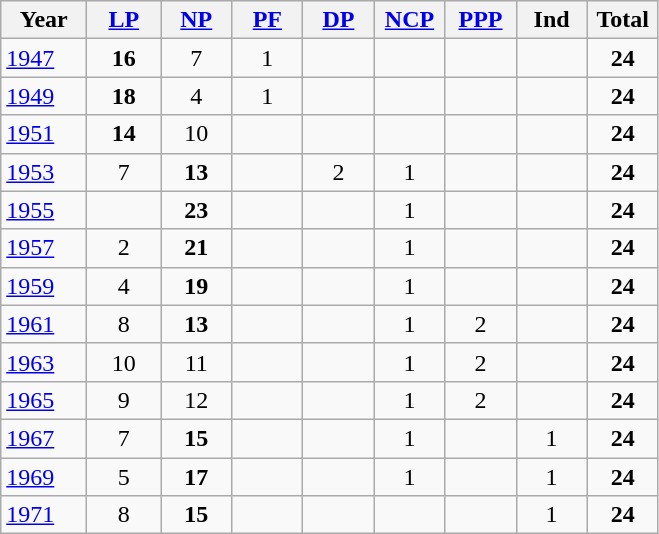<table class="wikitable" style="text-align:center;">
<tr>
<th width="50px">Year</th>
<th width="11.25%"><a href='#'>LP</a></th>
<th width="40px"><a href='#'>NP</a></th>
<th width="40px"><a href='#'>PF</a></th>
<th width="40px"><a href='#'>DP</a></th>
<th width="40px"><a href='#'>NCP</a></th>
<th width="40px"><a href='#'>PPP</a></th>
<th width="40px">Ind</th>
<th width="40px">Total</th>
</tr>
<tr>
<td align="left"><a href='#'>1947</a></td>
<td><strong>16</strong></td>
<td>7</td>
<td>1</td>
<td></td>
<td></td>
<td></td>
<td></td>
<td><strong>24</strong></td>
</tr>
<tr>
<td align="left"><a href='#'>1949</a></td>
<td><strong>18</strong></td>
<td>4</td>
<td>1</td>
<td></td>
<td></td>
<td></td>
<td></td>
<td><strong>24</strong></td>
</tr>
<tr>
<td align="left"><a href='#'>1951</a></td>
<td><strong>14</strong></td>
<td>10</td>
<td></td>
<td></td>
<td></td>
<td></td>
<td></td>
<td><strong>24</strong></td>
</tr>
<tr>
<td align="left"><a href='#'>1953</a></td>
<td>7</td>
<td><strong>13</strong></td>
<td></td>
<td>2</td>
<td>1</td>
<td></td>
<td></td>
<td><strong>24</strong></td>
</tr>
<tr>
<td align="left"><a href='#'>1955</a></td>
<td></td>
<td><strong>23</strong></td>
<td></td>
<td></td>
<td>1</td>
<td></td>
<td></td>
<td><strong>24</strong></td>
</tr>
<tr>
<td align="left"><a href='#'>1957</a></td>
<td>2</td>
<td><strong>21</strong></td>
<td></td>
<td></td>
<td>1</td>
<td></td>
<td></td>
<td><strong>24</strong></td>
</tr>
<tr>
<td align="left"><a href='#'>1959</a></td>
<td>4</td>
<td><strong>19</strong></td>
<td></td>
<td></td>
<td>1</td>
<td></td>
<td></td>
<td><strong>24</strong></td>
</tr>
<tr>
<td align="left"><a href='#'>1961</a></td>
<td>8</td>
<td><strong>13</strong></td>
<td></td>
<td></td>
<td>1</td>
<td>2</td>
<td></td>
<td><strong>24</strong></td>
</tr>
<tr>
<td align="left"><a href='#'>1963</a></td>
<td>10</td>
<td>11</td>
<td></td>
<td></td>
<td>1</td>
<td>2</td>
<td></td>
<td><strong>24</strong></td>
</tr>
<tr>
<td align="left"><a href='#'>1965</a></td>
<td>9</td>
<td>12</td>
<td></td>
<td></td>
<td>1</td>
<td>2</td>
<td></td>
<td><strong>24</strong></td>
</tr>
<tr>
<td align="left"><a href='#'>1967</a></td>
<td>7</td>
<td><strong>15</strong></td>
<td></td>
<td></td>
<td>1</td>
<td></td>
<td>1</td>
<td><strong>24</strong></td>
</tr>
<tr>
<td align="left"><a href='#'>1969</a></td>
<td>5</td>
<td><strong>17</strong></td>
<td></td>
<td></td>
<td>1</td>
<td></td>
<td>1</td>
<td><strong>24</strong></td>
</tr>
<tr>
<td align="left"><a href='#'>1971</a></td>
<td>8</td>
<td><strong>15</strong></td>
<td></td>
<td></td>
<td></td>
<td></td>
<td>1</td>
<td><strong>24</strong></td>
</tr>
</table>
